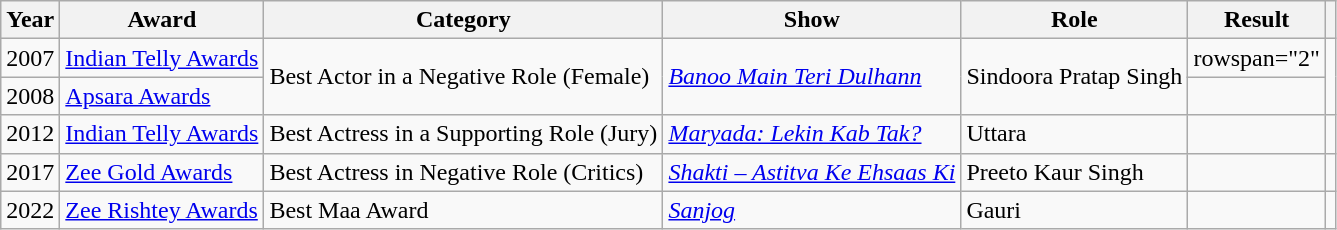<table class="wikitable">
<tr>
<th>Year</th>
<th>Award</th>
<th>Category</th>
<th>Show</th>
<th>Role</th>
<th>Result</th>
<th scope="col"></th>
</tr>
<tr>
<td>2007</td>
<td><a href='#'>Indian Telly Awards</a></td>
<td rowspan="2">Best Actor in a Negative Role (Female)</td>
<td rowspan="2"><em><a href='#'>Banoo Main Teri Dulhann</a></em></td>
<td rowspan="2">Sindoora Pratap Singh</td>
<td>rowspan="2" </td>
<td rowspan="2"></td>
</tr>
<tr>
<td>2008</td>
<td><a href='#'>Apsara Awards</a></td>
</tr>
<tr>
<td>2012</td>
<td><a href='#'>Indian Telly Awards</a></td>
<td>Best Actress in a Supporting Role (Jury)</td>
<td rowspan="1"><em><a href='#'>Maryada: Lekin Kab Tak?</a></em></td>
<td rowspan="1">Uttara</td>
<td></td>
</tr>
<tr>
<td>2017</td>
<td><a href='#'>Zee Gold Awards</a></td>
<td>Best Actress in Negative Role (Critics)</td>
<td><em><a href='#'>Shakti – Astitva Ke Ehsaas Ki</a></em></td>
<td>Preeto Kaur Singh</td>
<td></td>
<td></td>
</tr>
<tr>
<td>2022</td>
<td><a href='#'>Zee Rishtey Awards</a></td>
<td>Best Maa Award</td>
<td><em><a href='#'>Sanjog</a></em></td>
<td>Gauri</td>
<td></td>
<td></td>
</tr>
</table>
